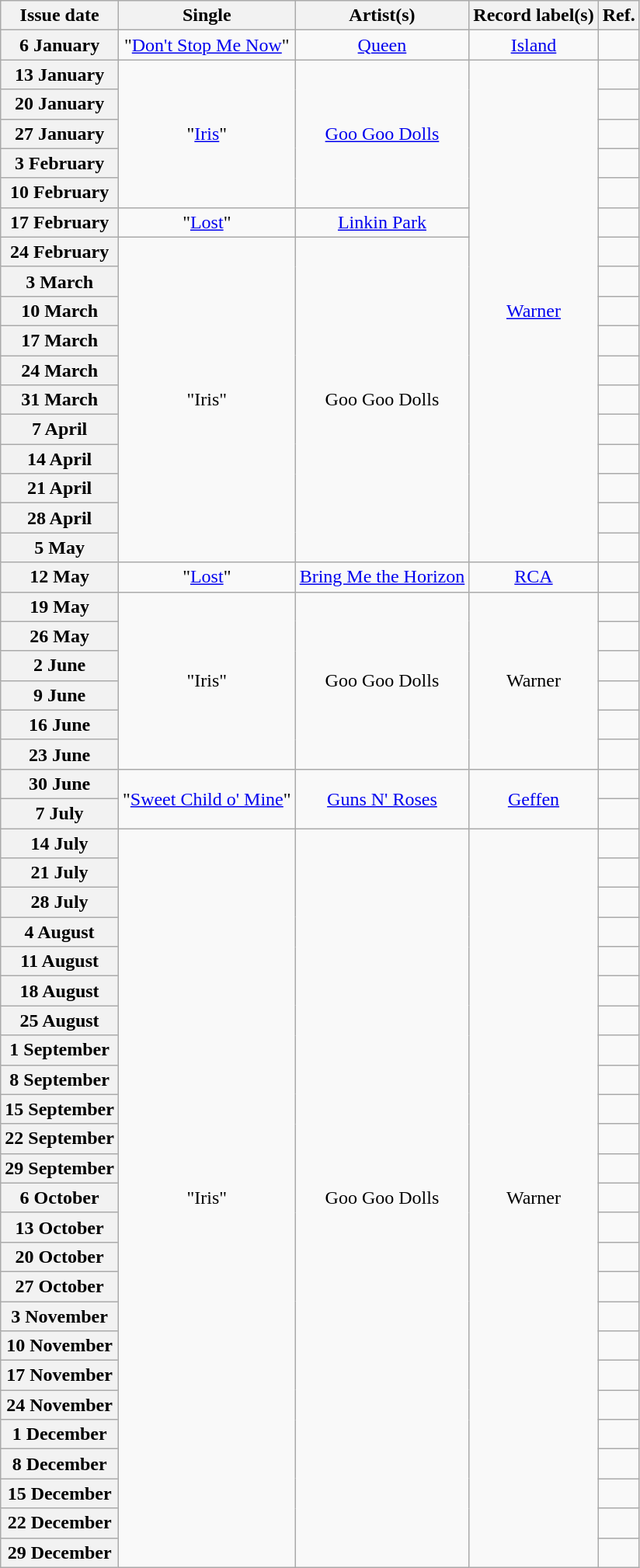<table class="wikitable plainrowheaders" style="text-align:center">
<tr>
<th scope="col">Issue date</th>
<th scope="col">Single</th>
<th scope="col">Artist(s)</th>
<th scope="col">Record label(s)</th>
<th scope="col">Ref.</th>
</tr>
<tr>
<th scope="row">6 January</th>
<td>"<a href='#'>Don't Stop Me Now</a>"</td>
<td><a href='#'>Queen</a></td>
<td><a href='#'>Island</a></td>
<td></td>
</tr>
<tr>
<th scope="row">13 January</th>
<td rowspan=5>"<a href='#'>Iris</a>"</td>
<td rowspan=5><a href='#'>Goo Goo Dolls</a></td>
<td rowspan=17><a href='#'>Warner</a></td>
<td></td>
</tr>
<tr>
<th scope="row">20 January</th>
<td></td>
</tr>
<tr>
<th scope="row">27 January</th>
<td></td>
</tr>
<tr>
<th scope="row">3 February</th>
<td></td>
</tr>
<tr>
<th scope="row">10 February</th>
<td></td>
</tr>
<tr>
<th scope="row">17 February</th>
<td>"<a href='#'>Lost</a>"</td>
<td><a href='#'>Linkin Park</a></td>
<td></td>
</tr>
<tr>
<th scope="row">24 February</th>
<td rowspan=11>"Iris"</td>
<td rowspan=11>Goo Goo Dolls</td>
<td></td>
</tr>
<tr>
<th scope="row">3 March</th>
<td></td>
</tr>
<tr>
<th scope="row">10 March</th>
<td></td>
</tr>
<tr>
<th scope="row">17 March</th>
<td></td>
</tr>
<tr>
<th scope="row">24 March</th>
<td></td>
</tr>
<tr>
<th scope="row">31 March</th>
<td></td>
</tr>
<tr>
<th scope="row">7 April</th>
<td></td>
</tr>
<tr>
<th scope="row">14 April</th>
<td></td>
</tr>
<tr>
<th scope="row">21 April</th>
<td></td>
</tr>
<tr>
<th scope="row">28 April</th>
<td></td>
</tr>
<tr>
<th scope="row">5 May</th>
<td></td>
</tr>
<tr>
<th scope="row">12 May</th>
<td>"<a href='#'>Lost</a>"</td>
<td><a href='#'>Bring Me the Horizon</a></td>
<td><a href='#'>RCA</a></td>
<td></td>
</tr>
<tr>
<th scope="row">19 May</th>
<td rowspan=6>"Iris"</td>
<td rowspan=6>Goo Goo Dolls</td>
<td rowspan=6>Warner</td>
<td></td>
</tr>
<tr>
<th scope="row">26 May</th>
<td></td>
</tr>
<tr>
<th scope="row">2 June</th>
<td></td>
</tr>
<tr>
<th scope="row">9 June</th>
<td></td>
</tr>
<tr>
<th scope="row">16 June</th>
<td></td>
</tr>
<tr>
<th scope="row">23 June</th>
<td></td>
</tr>
<tr>
<th scope="row">30 June</th>
<td rowspan=2>"<a href='#'>Sweet Child o' Mine</a>"</td>
<td rowspan=2><a href='#'>Guns N' Roses</a></td>
<td rowspan=2><a href='#'>Geffen</a></td>
<td></td>
</tr>
<tr>
<th scope="row">7 July</th>
<td></td>
</tr>
<tr>
<th scope="row">14 July</th>
<td rowspan=25>"Iris"</td>
<td rowspan=25>Goo Goo Dolls</td>
<td rowspan=25>Warner</td>
<td></td>
</tr>
<tr>
<th scope="row">21 July</th>
<td></td>
</tr>
<tr>
<th scope="row">28 July</th>
<td></td>
</tr>
<tr>
<th scope="row">4 August</th>
<td></td>
</tr>
<tr>
<th scope="row">11 August</th>
<td></td>
</tr>
<tr>
<th scope="row">18 August</th>
<td></td>
</tr>
<tr>
<th scope="row">25 August</th>
<td></td>
</tr>
<tr>
<th scope="row">1 September</th>
<td></td>
</tr>
<tr>
<th scope="row">8 September</th>
<td></td>
</tr>
<tr>
<th scope="row">15 September</th>
<td></td>
</tr>
<tr>
<th scope="row">22 September</th>
<td></td>
</tr>
<tr>
<th scope="row">29 September</th>
<td></td>
</tr>
<tr>
<th scope="row">6 October</th>
<td></td>
</tr>
<tr>
<th scope="row">13 October</th>
<td></td>
</tr>
<tr>
<th scope="row">20 October</th>
<td></td>
</tr>
<tr>
<th scope="row">27 October</th>
<td></td>
</tr>
<tr>
<th scope="row">3 November</th>
<td></td>
</tr>
<tr>
<th scope="row">10 November</th>
<td></td>
</tr>
<tr>
<th scope="row">17 November</th>
<td></td>
</tr>
<tr>
<th scope="row">24 November</th>
<td></td>
</tr>
<tr>
<th scope="row">1 December</th>
<td></td>
</tr>
<tr>
<th scope="row">8 December</th>
<td></td>
</tr>
<tr>
<th scope="row">15 December</th>
<td></td>
</tr>
<tr>
<th scope="row">22 December</th>
<td></td>
</tr>
<tr>
<th scope="row">29 December</th>
<td></td>
</tr>
</table>
